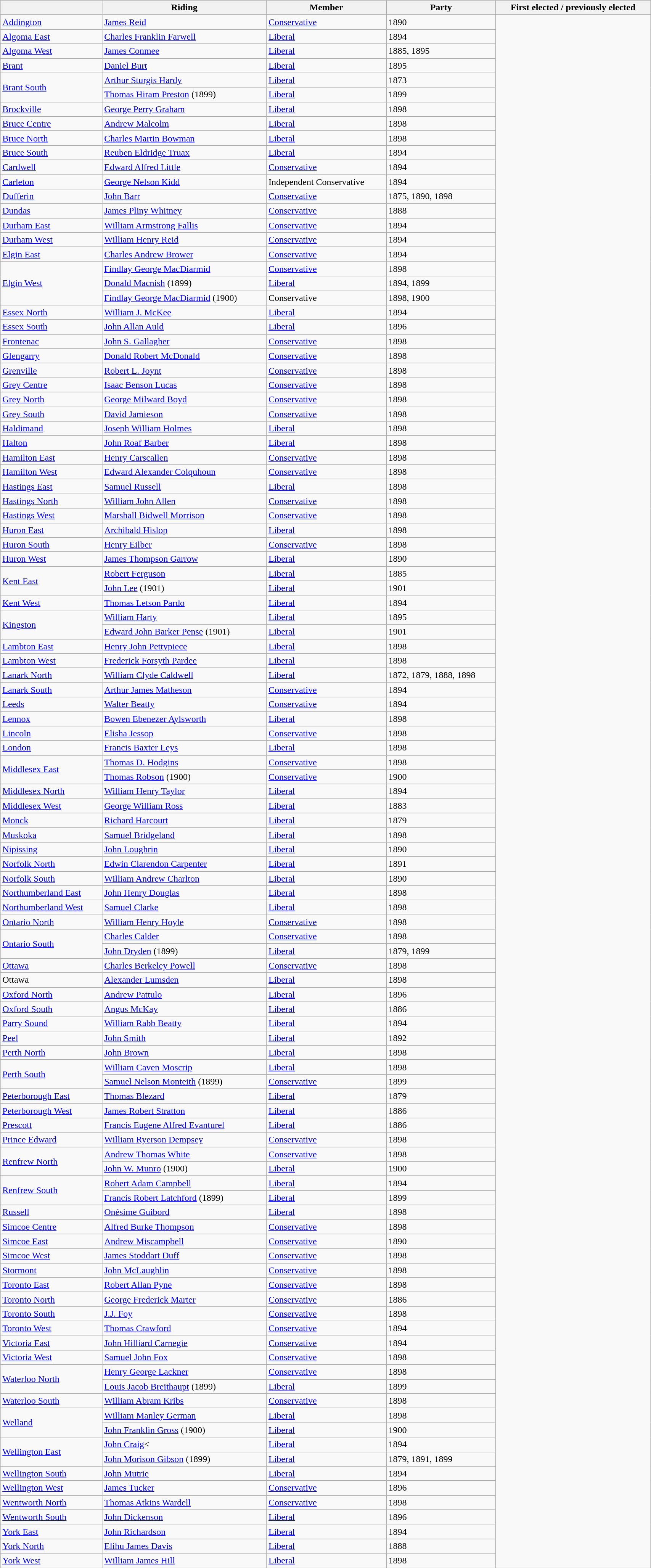<table class="wikitable sortable" style="width: 90%">
<tr>
<th></th>
<th>Riding</th>
<th>Member</th>
<th>Party</th>
<th>First elected / previously elected</th>
</tr>
<tr>
<td><a href='#'>Addington</a></td>
<td><a href='#'>James Reid</a></td>
<td><a href='#'>Conservative</a></td>
<td>1890</td>
</tr>
<tr>
<td><a href='#'>Algoma East</a></td>
<td><a href='#'>Charles Franklin Farwell</a></td>
<td><a href='#'>Liberal</a></td>
<td>1894</td>
</tr>
<tr>
<td><a href='#'>Algoma West</a></td>
<td><a href='#'>James Conmee</a></td>
<td><a href='#'>Liberal</a></td>
<td>1885, 1895</td>
</tr>
<tr>
<td><a href='#'>Brant</a></td>
<td><a href='#'>Daniel Burt</a></td>
<td><a href='#'>Liberal</a></td>
<td>1895</td>
</tr>
<tr>
<td rowspan="2"><a href='#'>Brant South</a></td>
<td><a href='#'>Arthur Sturgis Hardy</a></td>
<td><a href='#'>Liberal</a></td>
<td>1873</td>
</tr>
<tr>
<td><a href='#'>Thomas Hiram Preston</a> (1899)</td>
<td><a href='#'>Liberal</a></td>
<td>1899</td>
</tr>
<tr>
<td><a href='#'>Brockville</a></td>
<td><a href='#'>George Perry Graham</a></td>
<td><a href='#'>Liberal</a></td>
<td>1898</td>
</tr>
<tr>
<td><a href='#'>Bruce Centre</a></td>
<td><a href='#'>Andrew Malcolm</a></td>
<td><a href='#'>Liberal</a></td>
<td>1898</td>
</tr>
<tr>
<td><a href='#'>Bruce North</a></td>
<td><a href='#'>Charles Martin Bowman</a></td>
<td><a href='#'>Liberal</a></td>
<td>1898</td>
</tr>
<tr>
<td><a href='#'>Bruce South</a></td>
<td><a href='#'>Reuben Eldridge Truax</a></td>
<td><a href='#'>Liberal</a></td>
<td>1894</td>
</tr>
<tr>
<td><a href='#'>Cardwell</a></td>
<td><a href='#'>Edward Alfred Little</a></td>
<td><a href='#'>Conservative</a></td>
<td>1894</td>
</tr>
<tr>
<td><a href='#'>Carleton</a></td>
<td><a href='#'>George Nelson Kidd</a></td>
<td>Independent Conservative</td>
<td>1894</td>
</tr>
<tr>
<td><a href='#'>Dufferin</a></td>
<td><a href='#'>John Barr</a></td>
<td><a href='#'>Conservative</a></td>
<td>1875, 1890, 1898</td>
</tr>
<tr>
<td><a href='#'>Dundas</a></td>
<td><a href='#'>James Pliny Whitney</a></td>
<td><a href='#'>Conservative</a></td>
<td>1888</td>
</tr>
<tr>
<td><a href='#'>Durham East</a></td>
<td><a href='#'>William Armstrong Fallis</a></td>
<td><a href='#'>Conservative</a></td>
<td>1894</td>
</tr>
<tr>
<td><a href='#'>Durham West</a></td>
<td><a href='#'>William Henry Reid</a></td>
<td><a href='#'>Conservative</a></td>
<td>1894</td>
</tr>
<tr>
<td><a href='#'>Elgin East</a></td>
<td><a href='#'>Charles Andrew Brower</a></td>
<td><a href='#'>Conservative</a></td>
<td>1894</td>
</tr>
<tr>
<td rowspan="3"><a href='#'>Elgin West</a></td>
<td><a href='#'>Findlay George MacDiarmid</a></td>
<td><a href='#'>Conservative</a></td>
<td>1898</td>
</tr>
<tr>
<td><a href='#'>Donald Macnish</a> (1899)</td>
<td><a href='#'>Liberal</a></td>
<td>1894, 1899</td>
</tr>
<tr>
<td><a href='#'>Findlay George MacDiarmid</a> (1900)</td>
<td>Conservative</td>
<td>1898, 1900</td>
</tr>
<tr>
<td><a href='#'>Essex North</a></td>
<td><a href='#'>William J. McKee</a></td>
<td><a href='#'>Liberal</a></td>
<td>1894</td>
</tr>
<tr>
<td><a href='#'>Essex South</a></td>
<td><a href='#'>John Allan Auld</a></td>
<td><a href='#'>Liberal</a></td>
<td>1896</td>
</tr>
<tr>
<td><a href='#'>Frontenac</a></td>
<td><a href='#'>John S. Gallagher</a></td>
<td><a href='#'>Conservative</a></td>
<td>1898</td>
</tr>
<tr>
<td><a href='#'>Glengarry</a></td>
<td><a href='#'>Donald Robert McDonald</a></td>
<td><a href='#'>Conservative</a></td>
<td>1898</td>
</tr>
<tr>
<td><a href='#'>Grenville</a></td>
<td><a href='#'>Robert L. Joynt</a></td>
<td><a href='#'>Conservative</a></td>
<td>1898</td>
</tr>
<tr>
<td><a href='#'>Grey Centre</a></td>
<td><a href='#'>Isaac Benson Lucas</a></td>
<td><a href='#'>Conservative</a></td>
<td>1898</td>
</tr>
<tr>
<td><a href='#'>Grey North</a></td>
<td><a href='#'>George Milward Boyd</a></td>
<td><a href='#'>Conservative</a></td>
<td>1898</td>
</tr>
<tr>
<td><a href='#'>Grey South</a></td>
<td><a href='#'>David Jamieson</a></td>
<td><a href='#'>Conservative</a></td>
<td>1898</td>
</tr>
<tr>
<td><a href='#'>Haldimand</a></td>
<td><a href='#'>Joseph William Holmes</a></td>
<td><a href='#'>Liberal</a></td>
<td>1898</td>
</tr>
<tr>
<td><a href='#'>Halton</a></td>
<td><a href='#'>John Roaf Barber</a></td>
<td><a href='#'>Liberal</a></td>
<td>1898</td>
</tr>
<tr>
<td><a href='#'>Hamilton East</a></td>
<td><a href='#'>Henry Carscallen</a></td>
<td><a href='#'>Conservative</a></td>
<td>1898</td>
</tr>
<tr>
<td><a href='#'>Hamilton West</a></td>
<td><a href='#'>Edward Alexander Colquhoun</a></td>
<td><a href='#'>Conservative</a></td>
<td>1898</td>
</tr>
<tr>
<td><a href='#'>Hastings East</a></td>
<td><a href='#'>Samuel Russell</a></td>
<td><a href='#'>Liberal</a></td>
<td>1898</td>
</tr>
<tr>
<td><a href='#'>Hastings North</a></td>
<td><a href='#'>William John Allen</a></td>
<td><a href='#'>Conservative</a></td>
<td>1898</td>
</tr>
<tr>
<td><a href='#'>Hastings West</a></td>
<td><a href='#'>Marshall Bidwell Morrison</a></td>
<td><a href='#'>Conservative</a></td>
<td>1898</td>
</tr>
<tr>
<td><a href='#'>Huron East</a></td>
<td><a href='#'>Archibald Hislop</a></td>
<td><a href='#'>Liberal</a></td>
<td>1898</td>
</tr>
<tr>
<td><a href='#'>Huron South</a></td>
<td><a href='#'>Henry Eilber</a></td>
<td><a href='#'>Conservative</a></td>
<td>1898</td>
</tr>
<tr>
<td><a href='#'>Huron West</a></td>
<td><a href='#'>James Thompson Garrow</a></td>
<td><a href='#'>Liberal</a></td>
<td>1890</td>
</tr>
<tr>
<td rowspan="2"><a href='#'>Kent East</a></td>
<td><a href='#'>Robert Ferguson</a></td>
<td><a href='#'>Liberal</a></td>
<td>1885</td>
</tr>
<tr>
<td><a href='#'>John Lee</a> (1901)</td>
<td><a href='#'>Liberal</a></td>
<td>1901</td>
</tr>
<tr>
<td><a href='#'>Kent West</a></td>
<td><a href='#'>Thomas Letson Pardo</a></td>
<td><a href='#'>Liberal</a></td>
<td>1894</td>
</tr>
<tr>
<td rowspan="2"><a href='#'>Kingston</a></td>
<td><a href='#'>William Harty</a></td>
<td><a href='#'>Liberal</a></td>
<td>1895</td>
</tr>
<tr>
<td><a href='#'>Edward John Barker Pense</a> (1901)</td>
<td><a href='#'>Liberal</a></td>
<td>1901</td>
</tr>
<tr>
<td><a href='#'>Lambton East</a></td>
<td><a href='#'>Henry John Pettypiece</a></td>
<td><a href='#'>Liberal</a></td>
<td>1898</td>
</tr>
<tr>
<td><a href='#'>Lambton West</a></td>
<td><a href='#'>Frederick Forsyth Pardee</a></td>
<td><a href='#'>Liberal</a></td>
<td>1898</td>
</tr>
<tr>
<td><a href='#'>Lanark North</a></td>
<td><a href='#'>William Clyde Caldwell</a></td>
<td><a href='#'>Liberal</a></td>
<td>1872, 1879, 1888, 1898</td>
</tr>
<tr>
<td><a href='#'>Lanark South</a></td>
<td><a href='#'>Arthur James Matheson</a></td>
<td><a href='#'>Conservative</a></td>
<td>1894</td>
</tr>
<tr>
<td><a href='#'>Leeds</a></td>
<td><a href='#'>Walter Beatty</a></td>
<td><a href='#'>Conservative</a></td>
<td>1894</td>
</tr>
<tr>
<td><a href='#'>Lennox</a></td>
<td><a href='#'>Bowen Ebenezer Aylsworth</a></td>
<td><a href='#'>Liberal</a></td>
<td>1898</td>
</tr>
<tr>
<td><a href='#'>Lincoln</a></td>
<td><a href='#'>Elisha Jessop</a></td>
<td><a href='#'>Conservative</a></td>
<td>1898</td>
</tr>
<tr>
<td><a href='#'>London</a></td>
<td><a href='#'>Francis Baxter Leys</a></td>
<td><a href='#'>Liberal</a></td>
<td>1898</td>
</tr>
<tr>
<td rowspan="2"><a href='#'>Middlesex East</a></td>
<td><a href='#'>Thomas D. Hodgins</a></td>
<td><a href='#'>Conservative</a></td>
<td>1898</td>
</tr>
<tr>
<td><a href='#'>Thomas Robson</a> (1900)</td>
<td><a href='#'>Conservative</a></td>
<td>1900</td>
</tr>
<tr>
<td><a href='#'>Middlesex North</a></td>
<td><a href='#'>William Henry Taylor</a></td>
<td><a href='#'>Liberal</a></td>
<td>1894</td>
</tr>
<tr>
<td><a href='#'>Middlesex West</a></td>
<td><a href='#'>George William Ross</a></td>
<td><a href='#'>Liberal</a></td>
<td>1883</td>
</tr>
<tr>
<td><a href='#'>Monck</a></td>
<td><a href='#'>Richard Harcourt</a></td>
<td><a href='#'>Liberal</a></td>
<td>1879</td>
</tr>
<tr>
<td><a href='#'>Muskoka</a></td>
<td><a href='#'>Samuel Bridgeland</a></td>
<td><a href='#'>Liberal</a></td>
<td>1898</td>
</tr>
<tr>
<td><a href='#'>Nipissing</a></td>
<td><a href='#'>John Loughrin</a></td>
<td><a href='#'>Liberal</a></td>
<td>1890</td>
</tr>
<tr>
<td><a href='#'>Norfolk North</a></td>
<td><a href='#'>Edwin Clarendon Carpenter</a></td>
<td><a href='#'>Liberal</a></td>
<td>1891</td>
</tr>
<tr>
<td><a href='#'>Norfolk South</a></td>
<td><a href='#'>William Andrew Charlton</a></td>
<td><a href='#'>Liberal</a></td>
<td>1890</td>
</tr>
<tr>
<td><a href='#'>Northumberland East</a></td>
<td><a href='#'>John Henry Douglas</a></td>
<td><a href='#'>Liberal</a></td>
<td>1898</td>
</tr>
<tr>
<td><a href='#'>Northumberland West</a></td>
<td><a href='#'>Samuel Clarke</a></td>
<td><a href='#'>Liberal</a></td>
<td>1898</td>
</tr>
<tr>
<td><a href='#'>Ontario North</a></td>
<td><a href='#'>William Henry Hoyle</a></td>
<td><a href='#'>Conservative</a></td>
<td>1898</td>
</tr>
<tr>
<td rowspan="2"><a href='#'>Ontario South</a></td>
<td><a href='#'>Charles Calder</a></td>
<td><a href='#'>Conservative</a></td>
<td>1898</td>
</tr>
<tr>
<td><a href='#'>John Dryden</a> (1899)</td>
<td><a href='#'>Liberal</a></td>
<td>1879, 1899</td>
</tr>
<tr>
<td><a href='#'>Ottawa</a></td>
<td><a href='#'>Charles Berkeley Powell</a></td>
<td><a href='#'>Conservative</a></td>
<td>1898</td>
</tr>
<tr>
<td>Ottawa</td>
<td><a href='#'>Alexander Lumsden</a></td>
<td><a href='#'>Liberal</a></td>
<td>1898</td>
</tr>
<tr>
<td><a href='#'>Oxford North</a></td>
<td><a href='#'>Andrew Pattulo</a></td>
<td><a href='#'>Liberal</a></td>
<td>1896</td>
</tr>
<tr>
<td><a href='#'>Oxford South</a></td>
<td><a href='#'>Angus McKay</a></td>
<td><a href='#'>Liberal</a></td>
<td>1886</td>
</tr>
<tr>
<td><a href='#'>Parry Sound</a></td>
<td><a href='#'>William Rabb Beatty</a></td>
<td><a href='#'>Liberal</a></td>
<td>1894</td>
</tr>
<tr>
<td><a href='#'>Peel</a></td>
<td><a href='#'>John Smith</a></td>
<td><a href='#'>Liberal</a></td>
<td>1892</td>
</tr>
<tr>
<td><a href='#'>Perth North</a></td>
<td><a href='#'>John Brown</a></td>
<td><a href='#'>Liberal</a></td>
<td>1898</td>
</tr>
<tr>
<td rowspan="2"><a href='#'>Perth South</a></td>
<td><a href='#'>William Caven Moscrip</a></td>
<td><a href='#'>Liberal</a></td>
<td>1898</td>
</tr>
<tr>
<td><a href='#'>Samuel Nelson Monteith</a> (1899)</td>
<td><a href='#'>Conservative</a></td>
<td>1899</td>
</tr>
<tr>
<td><a href='#'>Peterborough East</a></td>
<td><a href='#'>Thomas Blezard</a></td>
<td><a href='#'>Liberal</a></td>
<td>1879</td>
</tr>
<tr>
<td><a href='#'>Peterborough West</a></td>
<td><a href='#'>James Robert Stratton</a></td>
<td><a href='#'>Liberal</a></td>
<td>1886</td>
</tr>
<tr>
<td><a href='#'>Prescott</a></td>
<td><a href='#'>Francis Eugene Alfred Evanturel</a></td>
<td><a href='#'>Liberal</a></td>
<td>1886</td>
</tr>
<tr>
<td><a href='#'>Prince Edward</a></td>
<td><a href='#'>William Ryerson Dempsey</a></td>
<td><a href='#'>Conservative</a></td>
<td>1898</td>
</tr>
<tr>
<td rowspan="2"><a href='#'>Renfrew North</a></td>
<td><a href='#'>Andrew Thomas White</a></td>
<td><a href='#'>Conservative</a></td>
<td>1898</td>
</tr>
<tr>
<td><a href='#'>John W. Munro</a> (1900)</td>
<td><a href='#'>Liberal</a></td>
<td>1900</td>
</tr>
<tr>
<td rowspan="2"><a href='#'>Renfrew South</a></td>
<td><a href='#'>Robert Adam Campbell</a></td>
<td><a href='#'>Liberal</a></td>
<td>1894</td>
</tr>
<tr>
<td><a href='#'>Francis Robert Latchford</a> (1899)</td>
<td><a href='#'>Liberal</a></td>
<td>1899</td>
</tr>
<tr>
<td><a href='#'>Russell</a></td>
<td><a href='#'>Onésime Guibord</a></td>
<td><a href='#'>Liberal</a></td>
<td>1898</td>
</tr>
<tr>
<td><a href='#'>Simcoe Centre</a></td>
<td><a href='#'>Alfred Burke Thompson</a></td>
<td><a href='#'>Conservative</a></td>
<td>1898</td>
</tr>
<tr>
<td><a href='#'>Simcoe East</a></td>
<td><a href='#'>Andrew Miscampbell</a></td>
<td><a href='#'>Conservative</a></td>
<td>1890</td>
</tr>
<tr>
<td><a href='#'>Simcoe West</a></td>
<td><a href='#'>James Stoddart Duff</a></td>
<td><a href='#'>Conservative</a></td>
<td>1898</td>
</tr>
<tr>
<td><a href='#'>Stormont</a></td>
<td><a href='#'>John McLaughlin</a></td>
<td><a href='#'>Conservative</a></td>
<td>1898</td>
</tr>
<tr>
<td><a href='#'>Toronto East</a></td>
<td><a href='#'>Robert Allan Pyne</a></td>
<td><a href='#'>Conservative</a></td>
<td>1898</td>
</tr>
<tr>
<td><a href='#'>Toronto North</a></td>
<td><a href='#'>George Frederick Marter</a></td>
<td><a href='#'>Conservative</a></td>
<td>1886</td>
</tr>
<tr>
<td><a href='#'>Toronto South</a></td>
<td><a href='#'>J.J. Foy</a></td>
<td><a href='#'>Conservative</a></td>
<td>1898</td>
</tr>
<tr>
<td><a href='#'>Toronto West</a></td>
<td><a href='#'>Thomas Crawford</a></td>
<td><a href='#'>Conservative</a></td>
<td>1894</td>
</tr>
<tr>
<td><a href='#'>Victoria East</a></td>
<td><a href='#'>John Hilliard Carnegie</a></td>
<td><a href='#'>Conservative</a></td>
<td>1894</td>
</tr>
<tr>
<td><a href='#'>Victoria West</a></td>
<td><a href='#'>Samuel John Fox</a></td>
<td><a href='#'>Conservative</a></td>
<td>1898</td>
</tr>
<tr>
<td rowspan="2"><a href='#'>Waterloo North</a></td>
<td><a href='#'>Henry George Lackner</a></td>
<td><a href='#'>Conservative</a></td>
<td>1898</td>
</tr>
<tr>
<td><a href='#'>Louis Jacob Breithaupt</a> (1899)</td>
<td><a href='#'>Liberal</a></td>
<td>1899</td>
</tr>
<tr>
<td><a href='#'>Waterloo South</a></td>
<td><a href='#'>William Abram Kribs</a></td>
<td><a href='#'>Conservative</a></td>
<td>1898</td>
</tr>
<tr>
<td rowspan="2"><a href='#'>Welland</a></td>
<td><a href='#'>William Manley German</a></td>
<td><a href='#'>Liberal</a></td>
<td>1898</td>
</tr>
<tr>
<td><a href='#'>John Franklin Gross</a> (1900)</td>
<td><a href='#'>Liberal</a></td>
<td>1900</td>
</tr>
<tr>
<td rowspan="2"><a href='#'>Wellington East</a></td>
<td><a href='#'>John Craig</a><</td>
<td><a href='#'>Liberal</a></td>
<td>1894</td>
</tr>
<tr>
<td><a href='#'>John Morison Gibson</a> (1899)</td>
<td><a href='#'>Liberal</a></td>
<td>1879, 1891, 1899</td>
</tr>
<tr>
<td><a href='#'>Wellington South</a></td>
<td><a href='#'>John Mutrie</a></td>
<td><a href='#'>Liberal</a></td>
<td>1894</td>
</tr>
<tr>
<td><a href='#'>Wellington West</a></td>
<td><a href='#'>James Tucker</a></td>
<td><a href='#'>Conservative</a></td>
<td>1896</td>
</tr>
<tr>
<td><a href='#'>Wentworth North</a></td>
<td><a href='#'>Thomas Atkins Wardell</a></td>
<td><a href='#'>Conservative</a></td>
<td>1898</td>
</tr>
<tr>
<td><a href='#'>Wentworth South</a></td>
<td><a href='#'>John Dickenson</a></td>
<td><a href='#'>Liberal</a></td>
<td>1896</td>
</tr>
<tr>
<td><a href='#'>York East</a></td>
<td><a href='#'>John Richardson</a></td>
<td><a href='#'>Liberal</a></td>
<td>1894</td>
</tr>
<tr>
<td><a href='#'>York North</a></td>
<td><a href='#'>Elihu James Davis</a></td>
<td><a href='#'>Liberal</a></td>
<td>1888</td>
</tr>
<tr>
<td><a href='#'>York West</a></td>
<td><a href='#'>William James Hill</a></td>
<td><a href='#'>Liberal</a></td>
<td>1898</td>
</tr>
</table>
